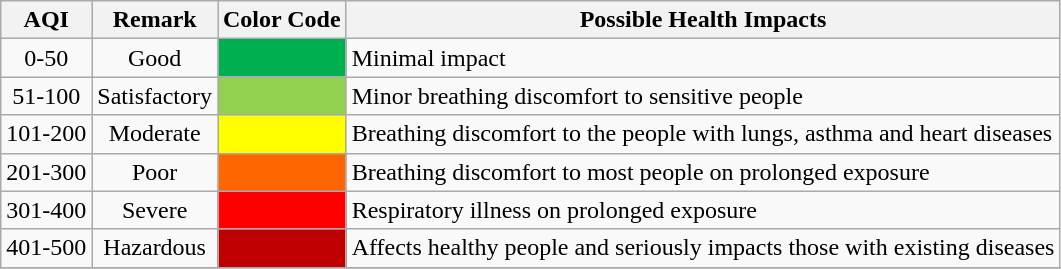<table class="wikitable">
<tr>
<th>AQI</th>
<th>Remark</th>
<th>Color Code</th>
<th>Possible Health Impacts</th>
</tr>
<tr>
<td style="text-align:center;">0-50</td>
<td style="text-align:center;">Good</td>
<td style="background:#00b050;"></td>
<td>Minimal impact</td>
</tr>
<tr>
<td style="text-align:center;">51-100</td>
<td style="text-align:center;">Satisfactory</td>
<td style="background:#92d050;"></td>
<td>Minor breathing discomfort to sensitive people</td>
</tr>
<tr>
<td style="text-align:center;">101-200</td>
<td style="text-align:center;">Moderate</td>
<td style="background:#ffff00;"></td>
<td>Breathing discomfort to the people with lungs, asthma and heart diseases</td>
</tr>
<tr>
<td style="text-align:center;">201-300</td>
<td style="text-align:center;">Poor</td>
<td style="background:#ff6500;"></td>
<td>Breathing discomfort to most people on prolonged exposure</td>
</tr>
<tr>
<td style="text-align:center;">301-400</td>
<td style="text-align:center;">Severe</td>
<td style="background:#ff0000;"></td>
<td>Respiratory illness on prolonged exposure</td>
</tr>
<tr>
<td style="text-align:center;">401-500</td>
<td style="text-align:center;">Hazardous</td>
<td style="background:#c00000;"></td>
<td>Affects healthy people and seriously impacts those with existing diseases</td>
</tr>
<tr>
</tr>
</table>
